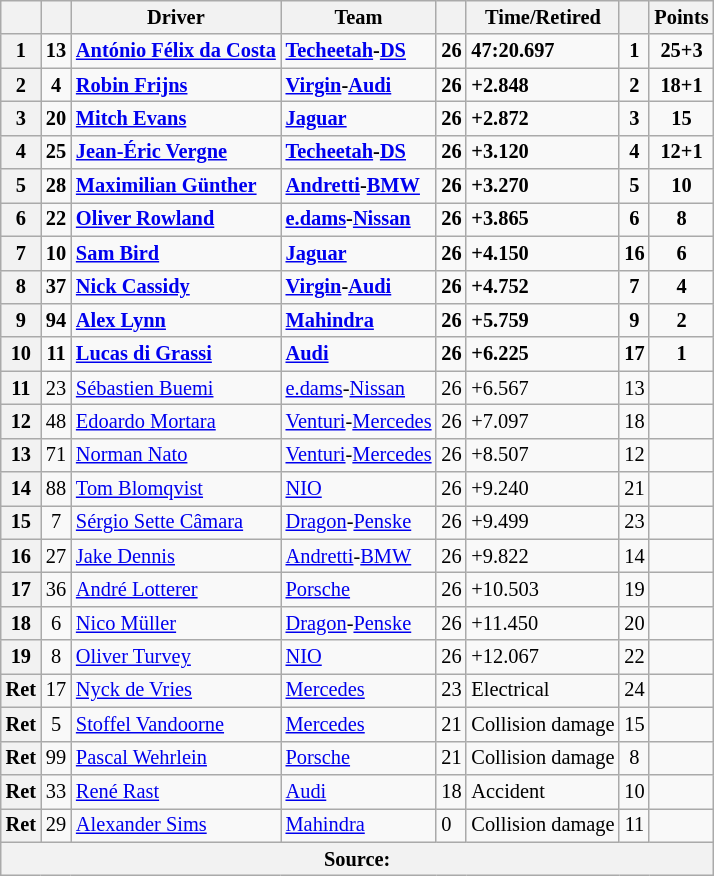<table class="wikitable sortable" style="font-size: 85%">
<tr>
<th scope="col"></th>
<th scope="col"></th>
<th scope="col">Driver</th>
<th scope="col">Team</th>
<th scope="col"></th>
<th scope="col" class="unsortable">Time/Retired</th>
<th scope="col"></th>
<th scope="col">Points</th>
</tr>
<tr>
<th scope="row">1</th>
<td align="center"><strong>13</strong></td>
<td data-sort-value="DAC"> <strong><a href='#'>António Félix da Costa</a></strong></td>
<td><strong><a href='#'>Techeetah</a>-<a href='#'>DS</a></strong></td>
<td><strong>26</strong></td>
<td><strong>47:20.697</strong></td>
<td align="center"><strong>1</strong></td>
<td align="center"><strong>25+3</strong></td>
</tr>
<tr>
<th scope="row">2</th>
<td align="center"><strong>4</strong></td>
<td data-sort-value="FRI"> <strong><a href='#'>Robin Frijns</a></strong></td>
<td><strong><a href='#'>Virgin</a>-<a href='#'>Audi</a></strong></td>
<td><strong>26</strong></td>
<td><strong>+2.848</strong></td>
<td align="center"><strong>2</strong></td>
<td align="center"><strong>18+1</strong></td>
</tr>
<tr>
<th scope="row">3</th>
<td align="center"><strong>20</strong></td>
<td data-sort-value="EVA"> <strong><a href='#'>Mitch Evans</a></strong></td>
<td><strong><a href='#'>Jaguar</a></strong></td>
<td><strong>26</strong></td>
<td><strong>+2.872</strong></td>
<td align="center"><strong>3</strong></td>
<td align="center"><strong>15</strong></td>
</tr>
<tr>
<th scope="row">4</th>
<td align="center"><strong>25</strong></td>
<td data-sort-value="JEV"> <strong><a href='#'>Jean-Éric Vergne</a></strong></td>
<td><strong><a href='#'>Techeetah</a>-<a href='#'>DS</a></strong></td>
<td><strong>26</strong></td>
<td><strong>+3.120</strong></td>
<td align="center"><strong>4</strong></td>
<td align="center"><strong>12+1</strong></td>
</tr>
<tr>
<th scope="row">5</th>
<td align="center"><strong>28</strong></td>
<td data-sort-value="GUE"> <strong><a href='#'>Maximilian Günther</a></strong></td>
<td><strong><a href='#'>Andretti</a>-<a href='#'>BMW</a></strong></td>
<td><strong>26</strong></td>
<td><strong>+3.270</strong></td>
<td align="center"><strong>5</strong></td>
<td align="center"><strong>10</strong></td>
</tr>
<tr>
<th scope="row">6</th>
<td align="center"><strong>22</strong></td>
<td data-sort-value="ROW"> <strong><a href='#'>Oliver Rowland</a></strong></td>
<td><strong><a href='#'>e.dams</a>-<a href='#'>Nissan</a></strong></td>
<td><strong>26</strong></td>
<td><strong>+3.865</strong></td>
<td align="center"><strong>6</strong></td>
<td align="center"><strong>8</strong></td>
</tr>
<tr>
<th scope="row">7</th>
<td align="center"><strong>10</strong></td>
<td data-sort-value="BIR"> <strong><a href='#'>Sam Bird</a></strong></td>
<td><strong><a href='#'>Jaguar</a></strong></td>
<td><strong>26</strong></td>
<td><strong>+4.150</strong></td>
<td align="center"><strong>16</strong></td>
<td align="center"><strong>6</strong></td>
</tr>
<tr>
<th scope="row">8</th>
<td align="center"><strong>37</strong></td>
<td data-sort-value="CAS"> <strong><a href='#'>Nick Cassidy</a></strong></td>
<td><strong><a href='#'>Virgin</a>-<a href='#'>Audi</a></strong></td>
<td><strong>26</strong></td>
<td><strong>+4.752</strong></td>
<td align="center"><strong>7</strong></td>
<td align="center"><strong>4</strong></td>
</tr>
<tr>
<th scope="row">9</th>
<td align="center"><strong>94</strong></td>
<td data-sort-value="LYN"> <strong><a href='#'>Alex Lynn</a></strong></td>
<td><strong><a href='#'>Mahindra</a></strong></td>
<td><strong>26</strong></td>
<td><strong>+5.759</strong></td>
<td align="center"><strong>9</strong></td>
<td align="center"><strong>2</strong></td>
</tr>
<tr>
<th scope="row">10</th>
<td align="center"><strong>11</strong></td>
<td data-sort-value="DIG"> <strong><a href='#'>Lucas di Grassi</a></strong></td>
<td><strong><a href='#'>Audi</a></strong></td>
<td><strong>26</strong></td>
<td><strong>+6.225</strong></td>
<td align="center"><strong>17</strong></td>
<td align="center"><strong>1</strong></td>
</tr>
<tr>
<th scope="row">11</th>
<td align="center">23</td>
<td data-sort-value="BUE"> <a href='#'>Sébastien Buemi</a></td>
<td><a href='#'>e.dams</a>-<a href='#'>Nissan</a></td>
<td>26</td>
<td>+6.567</td>
<td align="center">13</td>
<td align="center"></td>
</tr>
<tr>
<th scope="row">12</th>
<td align="center">48</td>
<td data-sort-value="MOR"> <a href='#'>Edoardo Mortara</a></td>
<td><a href='#'>Venturi</a>-<a href='#'>Mercedes</a></td>
<td>26</td>
<td>+7.097</td>
<td align="center">18</td>
<td align="center"></td>
</tr>
<tr>
<th scope="row">13</th>
<td align="center">71</td>
<td data-sort-value="NAT"> <a href='#'>Norman Nato</a></td>
<td><a href='#'>Venturi</a>-<a href='#'>Mercedes</a></td>
<td>26</td>
<td>+8.507</td>
<td align="center">12</td>
<td align="center"></td>
</tr>
<tr>
<th scope="row">14</th>
<td align="center">88</td>
<td data-sort-value="BLO"> <a href='#'>Tom Blomqvist</a></td>
<td><a href='#'>NIO</a></td>
<td>26</td>
<td>+9.240</td>
<td align="center">21</td>
<td align="center"></td>
</tr>
<tr>
<th scope="row">15</th>
<td align="center">7</td>
<td data-sort-value="SET"> <a href='#'>Sérgio Sette Câmara</a></td>
<td><a href='#'>Dragon</a>-<a href='#'>Penske</a></td>
<td>26</td>
<td>+9.499</td>
<td align="center">23</td>
<td align="center"></td>
</tr>
<tr>
<th scope="row">16</th>
<td align="center">27</td>
<td data-sort-value="DEN"> <a href='#'>Jake Dennis</a></td>
<td><a href='#'>Andretti</a>-<a href='#'>BMW</a></td>
<td>26</td>
<td>+9.822</td>
<td align="center">14</td>
<td align="center"></td>
</tr>
<tr>
<th scope="row">17</th>
<td align="center">36</td>
<td data-sort-value="LOT"> <a href='#'>André Lotterer</a></td>
<td><a href='#'>Porsche</a></td>
<td>26</td>
<td>+10.503</td>
<td align="center">19</td>
<td align="center"></td>
</tr>
<tr>
<th scope="row">18</th>
<td align="center">6</td>
<td data-sort-value="MUL"> <a href='#'>Nico Müller</a></td>
<td><a href='#'>Dragon</a>-<a href='#'>Penske</a></td>
<td>26</td>
<td>+11.450</td>
<td align="center">20</td>
<td align="center"></td>
</tr>
<tr>
<th scope="row">19</th>
<td align="center">8</td>
<td data-sort-value="TUR"> <a href='#'>Oliver Turvey</a></td>
<td><a href='#'>NIO</a></td>
<td>26</td>
<td>+12.067</td>
<td align="center">22</td>
<td align="center"></td>
</tr>
<tr>
<th scope="row">Ret</th>
<td align="center">17</td>
<td data-sort-value="DEV"> <a href='#'>Nyck de Vries</a></td>
<td><a href='#'>Mercedes</a></td>
<td>23</td>
<td>Electrical</td>
<td align="center">24</td>
<td align="center"></td>
</tr>
<tr>
<th scope="row">Ret</th>
<td align="center">5</td>
<td data-sort-value="VAN"> <a href='#'>Stoffel Vandoorne</a></td>
<td><a href='#'>Mercedes</a></td>
<td>21</td>
<td>Collision damage</td>
<td align="center">15</td>
<td align="center"></td>
</tr>
<tr>
<th scope="row">Ret</th>
<td align="center">99</td>
<td data-sort-value="WEH"> <a href='#'>Pascal Wehrlein</a></td>
<td><a href='#'>Porsche</a></td>
<td>21</td>
<td>Collision damage</td>
<td align="center">8</td>
<td align="center"></td>
</tr>
<tr>
<th scope="row">Ret</th>
<td align="center">33</td>
<td data-sort-value="RAS"> <a href='#'>René Rast</a></td>
<td><a href='#'>Audi</a></td>
<td>18</td>
<td>Accident</td>
<td align="center">10</td>
<td align="center"></td>
</tr>
<tr>
<th scope="row">Ret</th>
<td align="center">29</td>
<td data-sort-value="SIM"> <a href='#'>Alexander Sims</a></td>
<td><a href='#'>Mahindra</a></td>
<td>0</td>
<td>Collision damage</td>
<td align="center">11</td>
<td align="center"></td>
</tr>
<tr>
<th colspan="8">Source:</th>
</tr>
</table>
